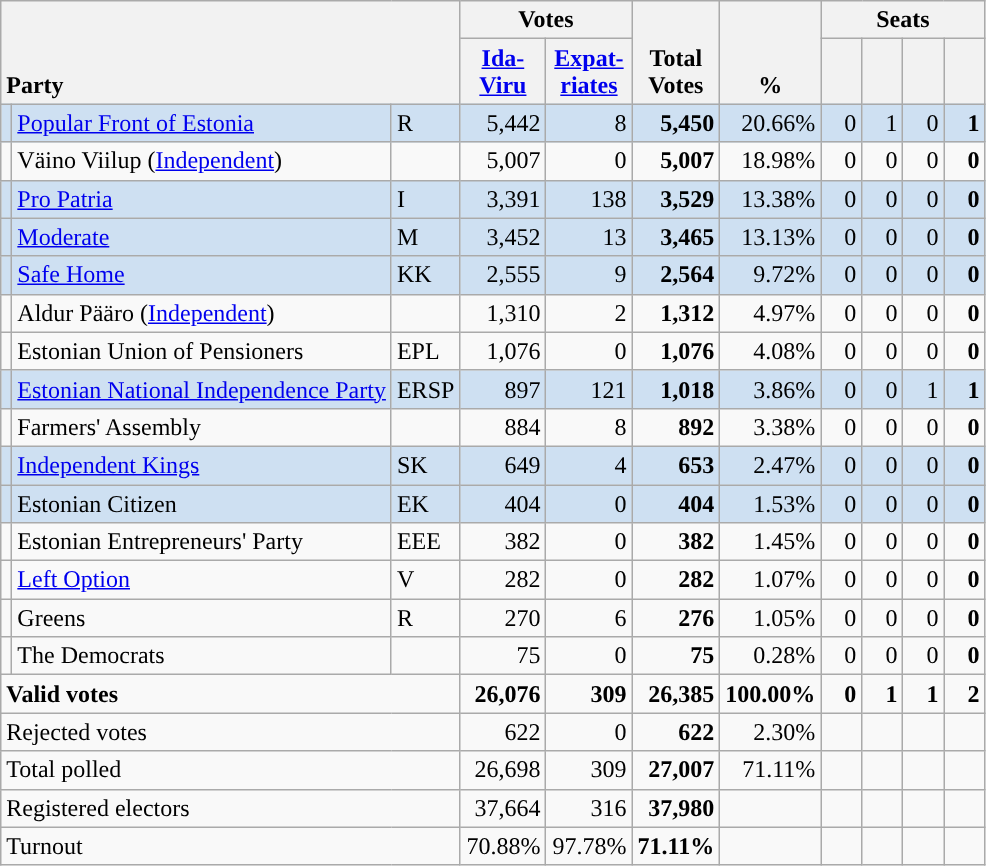<table class="wikitable" border="1" style="text-align:right;">
<tr>
<th style="text-align:left;" valign=bottom rowspan=2 colspan=3>Party</th>
<th colspan=2>Votes</th>
<th align=center valign=bottom rowspan=2 width="50">Total Votes</th>
<th align=center valign=bottom rowspan=2 width="50">%</th>
<th colspan=4>Seats</th>
</tr>
<tr>
<th align=center valign=bottom width="50"><a href='#'>Ida- Viru</a></th>
<th align=center valign=bottom width="50"><a href='#'>Expat- riates</a></th>
<th align=center valign=bottom width="20"><small></small></th>
<th align=center valign=bottom width="20"><small></small></th>
<th align=center valign=bottom width="20"><small></small></th>
<th align=center valign=bottom width="20"><small></small></th>
</tr>
<tr style="background:#CEE0F2;">
<td style="background:"></td>
<td align=left><a href='#'>Popular Front of Estonia</a></td>
<td align=left>R</td>
<td>5,442</td>
<td>8</td>
<td><strong>5,450</strong></td>
<td>20.66%</td>
<td>0</td>
<td>1</td>
<td>0</td>
<td><strong>1</strong></td>
</tr>
<tr>
<td style="background:"></td>
<td align=left>Väino Viilup (<a href='#'>Independent</a>)</td>
<td></td>
<td>5,007</td>
<td>0</td>
<td><strong>5,007</strong></td>
<td>18.98%</td>
<td>0</td>
<td>0</td>
<td>0</td>
<td><strong>0</strong></td>
</tr>
<tr style="background:#CEE0F2;">
<td style="background:"></td>
<td align=left><a href='#'>Pro Patria</a></td>
<td align=left>I</td>
<td>3,391</td>
<td>138</td>
<td><strong>3,529</strong></td>
<td>13.38%</td>
<td>0</td>
<td>0</td>
<td>0</td>
<td><strong>0</strong></td>
</tr>
<tr style="background:#CEE0F2;">
<td style="background:"></td>
<td align=left><a href='#'>Moderate</a></td>
<td align=left>M</td>
<td>3,452</td>
<td>13</td>
<td><strong>3,465</strong></td>
<td>13.13%</td>
<td>0</td>
<td>0</td>
<td>0</td>
<td><strong>0</strong></td>
</tr>
<tr style="background:#CEE0F2;">
<td style="background:"></td>
<td align=left><a href='#'>Safe Home</a></td>
<td align=left>KK</td>
<td>2,555</td>
<td>9</td>
<td><strong>2,564</strong></td>
<td>9.72%</td>
<td>0</td>
<td>0</td>
<td>0</td>
<td><strong>0</strong></td>
</tr>
<tr>
<td style="background:"></td>
<td align=left>Aldur Pääro (<a href='#'>Independent</a>)</td>
<td></td>
<td>1,310</td>
<td>2</td>
<td><strong>1,312</strong></td>
<td>4.97%</td>
<td>0</td>
<td>0</td>
<td>0</td>
<td><strong>0</strong></td>
</tr>
<tr>
<td></td>
<td align=left>Estonian Union of Pensioners</td>
<td align=left>EPL</td>
<td>1,076</td>
<td>0</td>
<td><strong>1,076</strong></td>
<td>4.08%</td>
<td>0</td>
<td>0</td>
<td>0</td>
<td><strong>0</strong></td>
</tr>
<tr style="background:#CEE0F2;">
<td></td>
<td align=left><a href='#'>Estonian National Independence Party</a></td>
<td align=left>ERSP</td>
<td>897</td>
<td>121</td>
<td><strong>1,018</strong></td>
<td>3.86%</td>
<td>0</td>
<td>0</td>
<td>1</td>
<td><strong>1</strong></td>
</tr>
<tr>
<td></td>
<td align=left>Farmers' Assembly</td>
<td></td>
<td>884</td>
<td>8</td>
<td><strong>892</strong></td>
<td>3.38%</td>
<td>0</td>
<td>0</td>
<td>0</td>
<td><strong>0</strong></td>
</tr>
<tr style="background:#CEE0F2;">
<td></td>
<td align=left><a href='#'>Independent Kings</a></td>
<td align=left>SK</td>
<td>649</td>
<td>4</td>
<td><strong>653</strong></td>
<td>2.47%</td>
<td>0</td>
<td>0</td>
<td>0</td>
<td><strong>0</strong></td>
</tr>
<tr style="background:#CEE0F2;">
<td></td>
<td align=left>Estonian Citizen</td>
<td align=left>EK</td>
<td>404</td>
<td>0</td>
<td><strong>404</strong></td>
<td>1.53%</td>
<td>0</td>
<td>0</td>
<td>0</td>
<td><strong>0</strong></td>
</tr>
<tr>
<td></td>
<td align=left>Estonian Entrepreneurs' Party</td>
<td align=left>EEE</td>
<td>382</td>
<td>0</td>
<td><strong>382</strong></td>
<td>1.45%</td>
<td>0</td>
<td>0</td>
<td>0</td>
<td><strong>0</strong></td>
</tr>
<tr>
<td style="background:"></td>
<td align=left><a href='#'>Left Option</a></td>
<td align=left>V</td>
<td>282</td>
<td>0</td>
<td><strong>282</strong></td>
<td>1.07%</td>
<td>0</td>
<td>0</td>
<td>0</td>
<td><strong>0</strong></td>
</tr>
<tr>
<td></td>
<td align=left>Greens</td>
<td align=left>R</td>
<td>270</td>
<td>6</td>
<td><strong>276</strong></td>
<td>1.05%</td>
<td>0</td>
<td>0</td>
<td>0</td>
<td><strong>0</strong></td>
</tr>
<tr>
<td></td>
<td align=left>The Democrats</td>
<td></td>
<td>75</td>
<td>0</td>
<td><strong>75</strong></td>
<td>0.28%</td>
<td>0</td>
<td>0</td>
<td>0</td>
<td><strong>0</strong></td>
</tr>
<tr style="font-weight:bold">
<td align=left colspan=3>Valid votes</td>
<td>26,076</td>
<td>309</td>
<td>26,385</td>
<td>100.00%</td>
<td>0</td>
<td>1</td>
<td>1</td>
<td>2</td>
</tr>
<tr>
<td align=left colspan=3>Rejected votes</td>
<td>622</td>
<td>0</td>
<td><strong>622</strong></td>
<td>2.30%</td>
<td></td>
<td></td>
<td></td>
<td></td>
</tr>
<tr>
<td align=left colspan=3>Total polled</td>
<td>26,698</td>
<td>309</td>
<td><strong>27,007</strong></td>
<td>71.11%</td>
<td></td>
<td></td>
<td></td>
<td></td>
</tr>
<tr>
<td align=left colspan=3>Registered electors</td>
<td>37,664</td>
<td>316</td>
<td><strong>37,980</strong></td>
<td></td>
<td></td>
<td></td>
<td></td>
<td></td>
</tr>
<tr>
<td align=left colspan=3>Turnout</td>
<td>70.88%</td>
<td>97.78%</td>
<td><strong>71.11%</strong></td>
<td></td>
<td></td>
<td></td>
<td></td>
<td></td>
</tr>
</table>
